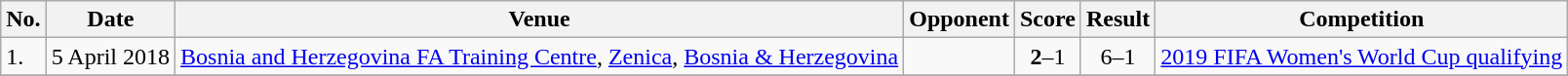<table class="wikitable">
<tr>
<th>No.</th>
<th>Date</th>
<th>Venue</th>
<th>Opponent</th>
<th>Score</th>
<th>Result</th>
<th>Competition</th>
</tr>
<tr>
<td>1.</td>
<td>5 April 2018</td>
<td><a href='#'>Bosnia and Herzegovina FA Training Centre</a>, <a href='#'>Zenica</a>, <a href='#'>Bosnia & Herzegovina</a></td>
<td></td>
<td align=center><strong>2</strong>–1</td>
<td align=center>6–1</td>
<td><a href='#'>2019 FIFA Women's World Cup qualifying</a></td>
</tr>
<tr>
</tr>
</table>
